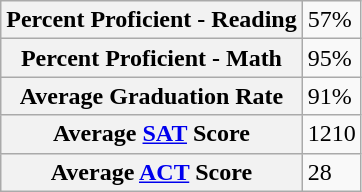<table class="wikitable">
<tr>
<th>Percent Proficient - Reading</th>
<td>57%</td>
</tr>
<tr>
<th>Percent Proficient - Math</th>
<td>95%</td>
</tr>
<tr>
<th>Average Graduation Rate</th>
<td>91%</td>
</tr>
<tr>
<th>Average <a href='#'>SAT</a> Score</th>
<td>1210</td>
</tr>
<tr>
<th>Average <a href='#'>ACT</a> Score</th>
<td>28</td>
</tr>
</table>
